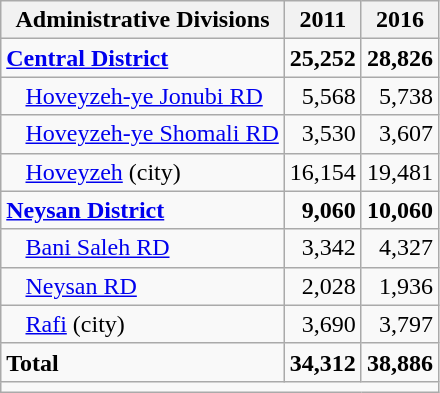<table class="wikitable">
<tr>
<th>Administrative Divisions</th>
<th>2011</th>
<th>2016</th>
</tr>
<tr>
<td><strong><a href='#'>Central District</a></strong></td>
<td style="text-align: right;"><strong>25,252</strong></td>
<td style="text-align: right;"><strong>28,826</strong></td>
</tr>
<tr>
<td style="padding-left: 1em;"><a href='#'>Hoveyzeh-ye Jonubi RD</a></td>
<td style="text-align: right;">5,568</td>
<td style="text-align: right;">5,738</td>
</tr>
<tr>
<td style="padding-left: 1em;"><a href='#'>Hoveyzeh-ye Shomali RD</a></td>
<td style="text-align: right;">3,530</td>
<td style="text-align: right;">3,607</td>
</tr>
<tr>
<td style="padding-left: 1em;"><a href='#'>Hoveyzeh</a> (city)</td>
<td style="text-align: right;">16,154</td>
<td style="text-align: right;">19,481</td>
</tr>
<tr>
<td><strong><a href='#'>Neysan District</a></strong></td>
<td style="text-align: right;"><strong>9,060</strong></td>
<td style="text-align: right;"><strong>10,060</strong></td>
</tr>
<tr>
<td style="padding-left: 1em;"><a href='#'>Bani Saleh RD</a></td>
<td style="text-align: right;">3,342</td>
<td style="text-align: right;">4,327</td>
</tr>
<tr>
<td style="padding-left: 1em;"><a href='#'>Neysan RD</a></td>
<td style="text-align: right;">2,028</td>
<td style="text-align: right;">1,936</td>
</tr>
<tr>
<td style="padding-left: 1em;"><a href='#'>Rafi</a> (city)</td>
<td style="text-align: right;">3,690</td>
<td style="text-align: right;">3,797</td>
</tr>
<tr>
<td><strong>Total</strong></td>
<td style="text-align: right;"><strong>34,312</strong></td>
<td style="text-align: right;"><strong>38,886</strong></td>
</tr>
<tr>
<td colspan=3></td>
</tr>
</table>
